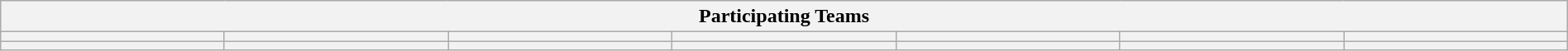<table class="wikitable" style="width:100%;">
<tr>
<th colspan=7><strong>Participating Teams</strong></th>
</tr>
<tr>
<th style="width:14.2%;"></th>
<th style="width:14.2%;"></th>
<th style="width:14.2%;"></th>
<th style="width:14.2%;"></th>
<th style="width:14.2%;"></th>
<th style="width:14.2%;"></th>
<th style="width:14.2%;"></th>
</tr>
<tr>
<th style="width:14.2%;"></th>
<th style="width:14.2%;"></th>
<th style="width:14.2%;"></th>
<th style="width:14.2%;"></th>
<th style="width:14.2%;"></th>
<th style="width:14.2%;"></th>
<th style="width:14.2%;"></th>
</tr>
</table>
